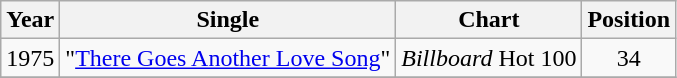<table class="wikitable">
<tr>
<th>Year</th>
<th>Single</th>
<th>Chart</th>
<th>Position</th>
</tr>
<tr>
<td>1975</td>
<td>"<a href='#'>There Goes Another Love Song</a>"</td>
<td><em>Billboard</em> Hot 100</td>
<td align="center">34</td>
</tr>
<tr>
</tr>
</table>
